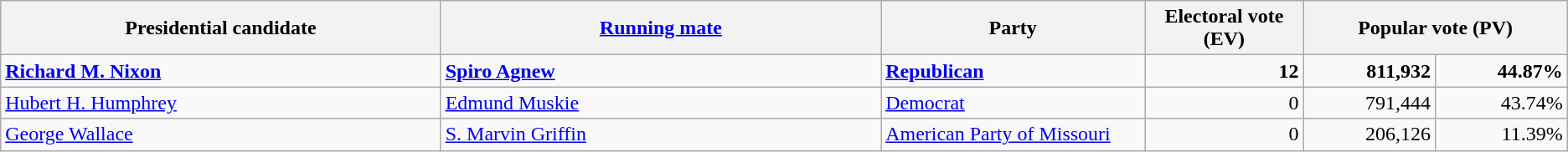<table class="wikitable">
<tr>
<th width="25%">Presidential candidate</th>
<th width="25%"><a href='#'>Running mate</a></th>
<th width="15%">Party</th>
<th width="9%">Electoral vote (EV)</th>
<th width="15%" colspan="2">Popular vote (PV)</th>
</tr>
<tr>
<td><strong><a href='#'>Richard M. Nixon</a></strong></td>
<td><strong><a href='#'>Spiro Agnew</a></strong></td>
<td><strong><a href='#'>Republican</a></strong></td>
<td align="right"><strong>12</strong></td>
<td align="right"><strong>811,932</strong></td>
<td align="right"><strong>44.87%</strong></td>
</tr>
<tr>
<td><a href='#'>Hubert H. Humphrey</a></td>
<td><a href='#'>Edmund Muskie</a></td>
<td><a href='#'>Democrat</a></td>
<td align="right">0</td>
<td align="right">791,444</td>
<td align="right">43.74%</td>
</tr>
<tr>
<td><a href='#'>George Wallace</a></td>
<td><a href='#'>S. Marvin Griffin</a></td>
<td><a href='#'>American Party of Missouri</a></td>
<td align="right">0</td>
<td align="right">206,126</td>
<td align="right">11.39%</td>
</tr>
</table>
